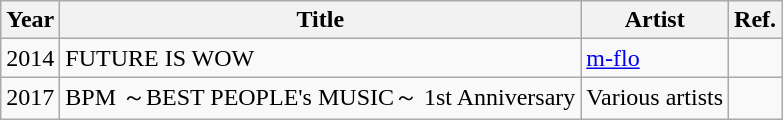<table class="wikitable">
<tr>
<th>Year</th>
<th>Title</th>
<th>Artist</th>
<th>Ref.</th>
</tr>
<tr>
<td>2014</td>
<td>FUTURE IS WOW</td>
<td><a href='#'>m-flo</a></td>
<td></td>
</tr>
<tr>
<td>2017</td>
<td>BPM ～BEST PEOPLE's MUSIC～ 1st Anniversary</td>
<td>Various artists</td>
<td></td>
</tr>
</table>
